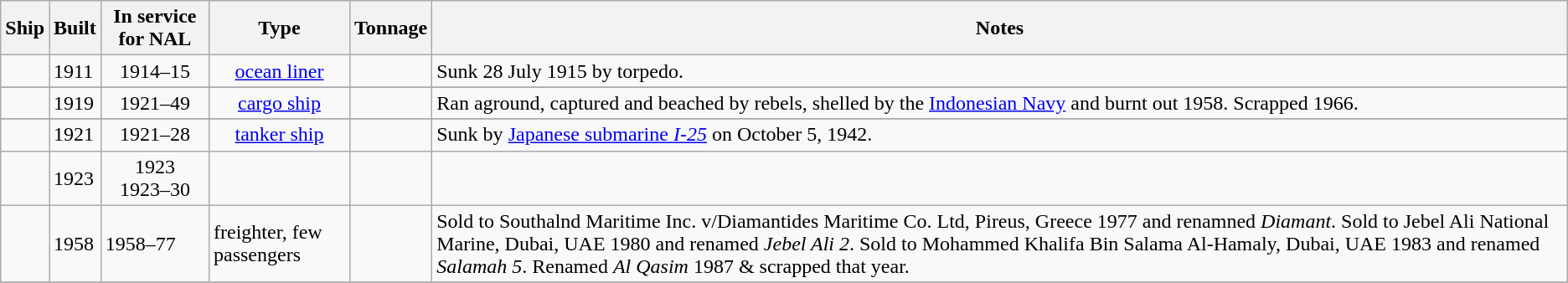<table class="wikitable">
<tr>
<th>Ship</th>
<th>Built</th>
<th>In service for NAL</th>
<th>Type</th>
<th>Tonnage</th>
<th>Notes</th>
</tr>
<tr>
<td></td>
<td>1911</td>
<td align="Center">1914–15</td>
<td align="Center"><a href='#'>ocean liner</a></td>
<td align="Right"></td>
<td>Sunk 28 July 1915 by  torpedo.</td>
</tr>
<tr>
</tr>
<tr>
<td></td>
<td>1919</td>
<td align="Center">1921–49</td>
<td align="Center"><a href='#'>cargo ship</a></td>
<td align="Right"></td>
<td>Ran aground, captured and beached by rebels, shelled by the <a href='#'>Indonesian Navy</a> and burnt out 1958. Scrapped 1966.</td>
</tr>
<tr>
</tr>
<tr>
<td></td>
<td>1921</td>
<td align="Center">1921–28</td>
<td align="Center"><a href='#'>tanker ship</a></td>
<td align="Right"></td>
<td>Sunk by <a href='#'>Japanese submarine <em>I-25</em></a> on October 5, 1942.</td>
</tr>
<tr>
<td><br></td>
<td>1923</td>
<td align="Center">1923<br>1923–30</td>
<td align="Center"></td>
<td align="Right"></td>
<td></td>
</tr>
<tr>
<td></td>
<td>1958</td>
<td>1958–77</td>
<td>freighter, few passengers</td>
<td></td>
<td>Sold to Southalnd Maritime Inc. v/Diamantides Maritime Co. Ltd, Pireus, Greece 1977 and renamned <em>Diamant</em>. Sold to Jebel Ali National Marine, Dubai, UAE 1980 and renamed <em>Jebel Ali 2</em>. Sold to Mohammed Khalifa Bin Salama Al-Hamaly, Dubai, UAE  1983 and renamed <em>Salamah 5</em>. Renamed <em>Al Qasim</em> 1987 & scrapped that year.</td>
</tr>
<tr ss norvedihim 1931-1939 tonaje 1,694 fate fire and sold to scarped>
</tr>
</table>
